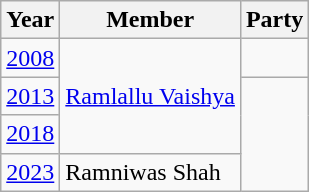<table class="wikitable sortable">
<tr>
<th>Year</th>
<th>Member</th>
<th colspan=2>Party</th>
</tr>
<tr>
<td><a href='#'>2008</a></td>
<td rowspan=3><a href='#'>Ramlallu Vaishya</a></td>
<td></td>
</tr>
<tr>
<td><a href='#'>2013</a></td>
</tr>
<tr>
<td><a href='#'>2018</a></td>
</tr>
<tr>
<td><a href='#'>2023</a></td>
<td>Ramniwas Shah</td>
</tr>
</table>
